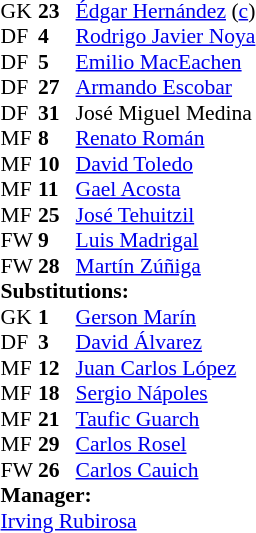<table style="font-size:90%" cellspacing=0 cellpadding=0 align=center>
<tr>
<th width=25></th>
<th width=25></th>
</tr>
<tr>
<td>GK</td>
<td><strong>23</strong></td>
<td> <a href='#'>Édgar Hernández</a> (<a href='#'>c</a>)</td>
</tr>
<tr>
<td>DF</td>
<td><strong>4</strong></td>
<td> <a href='#'>Rodrigo Javier Noya</a></td>
</tr>
<tr>
<td>DF</td>
<td><strong>5</strong></td>
<td> <a href='#'>Emilio MacEachen</a></td>
<td></td>
</tr>
<tr>
<td>DF</td>
<td><strong>27</strong></td>
<td> <a href='#'>Armando Escobar</a></td>
<td></td>
</tr>
<tr>
<td>DF</td>
<td><strong>31</strong></td>
<td> José Miguel Medina</td>
</tr>
<tr>
<td>MF</td>
<td><strong>8</strong></td>
<td> <a href='#'>Renato Román</a></td>
</tr>
<tr>
<td>MF</td>
<td><strong>10</strong></td>
<td> <a href='#'>David Toledo</a></td>
<td></td>
<td></td>
</tr>
<tr>
<td>MF</td>
<td><strong>11</strong></td>
<td> <a href='#'>Gael Acosta</a></td>
<td></td>
<td></td>
</tr>
<tr>
<td>MF</td>
<td><strong>25</strong></td>
<td> <a href='#'>José Tehuitzil</a></td>
</tr>
<tr>
<td>FW</td>
<td><strong>9</strong></td>
<td> <a href='#'>Luis Madrigal</a></td>
<td></td>
<td></td>
</tr>
<tr>
<td>FW</td>
<td><strong>28</strong></td>
<td> <a href='#'>Martín Zúñiga</a></td>
</tr>
<tr>
<td colspan=3><strong>Substitutions:</strong></td>
</tr>
<tr>
<td>GK</td>
<td><strong>1</strong></td>
<td> <a href='#'>Gerson Marín</a></td>
</tr>
<tr>
<td>DF</td>
<td><strong>3</strong></td>
<td> <a href='#'>David Álvarez</a></td>
</tr>
<tr>
<td>MF</td>
<td><strong>12</strong></td>
<td> <a href='#'>Juan Carlos López</a></td>
</tr>
<tr>
<td>MF</td>
<td><strong>18</strong></td>
<td> <a href='#'>Sergio Nápoles</a></td>
<td></td>
<td></td>
</tr>
<tr>
<td>MF</td>
<td><strong>21</strong></td>
<td> <a href='#'>Taufic Guarch</a></td>
</tr>
<tr>
<td>MF</td>
<td><strong>29</strong></td>
<td> <a href='#'>Carlos Rosel</a></td>
<td></td>
<td></td>
</tr>
<tr>
<td>FW</td>
<td><strong>26</strong></td>
<td> <a href='#'>Carlos Cauich</a></td>
<td></td>
<td></td>
</tr>
<tr>
<td colspan=3><strong>Manager:</strong></td>
</tr>
<tr>
<td colspan=4> <a href='#'>Irving Rubirosa</a></td>
</tr>
</table>
